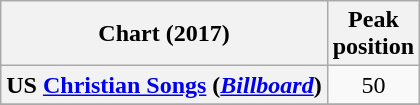<table class="wikitable sortable plainrowheaders" style="text-align:center">
<tr>
<th scope="col">Chart (2017)</th>
<th scope="col">Peak<br> position</th>
</tr>
<tr>
<th scope="row">US <a href='#'>Christian Songs</a> (<a href='#'><em>Billboard</em></a>)</th>
<td>50</td>
</tr>
<tr>
</tr>
</table>
